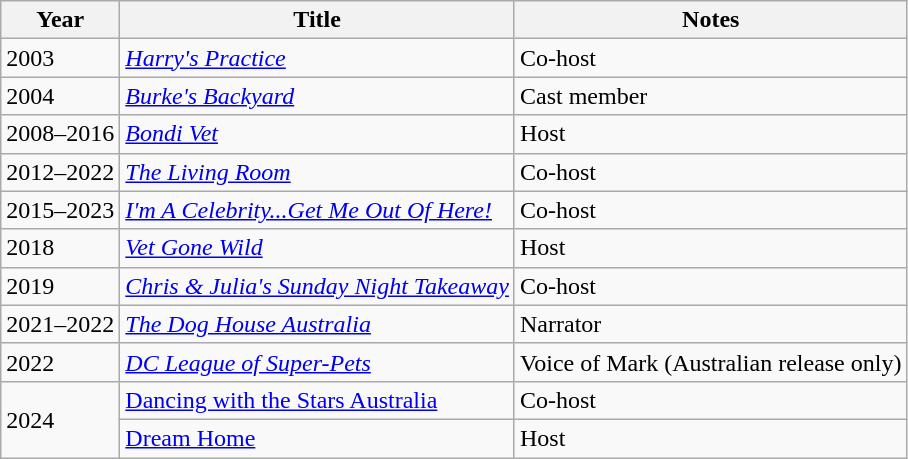<table class="wikitable sortable plainrowheaders">
<tr>
<th scope="col">Year</th>
<th scope="col">Title</th>
<th scope="col" class="unsortable">Notes</th>
</tr>
<tr>
<td>2003</td>
<td><em><a href='#'>Harry's Practice</a></em></td>
<td>Co-host</td>
</tr>
<tr>
<td>2004</td>
<td><em><a href='#'>Burke's Backyard</a></em></td>
<td>Cast member</td>
</tr>
<tr>
<td>2008–2016</td>
<td><em><a href='#'>Bondi Vet</a></em></td>
<td>Host</td>
</tr>
<tr>
<td>2012–2022</td>
<td><em><a href='#'>The Living Room</a></em></td>
<td>Co-host</td>
</tr>
<tr>
<td>2015–2023</td>
<td><em><a href='#'>I'm A Celebrity...Get Me Out Of Here!</a></em></td>
<td>Co-host</td>
</tr>
<tr>
<td>2018</td>
<td><em><a href='#'>Vet Gone Wild</a></em></td>
<td>Host</td>
</tr>
<tr>
<td>2019</td>
<td><em><a href='#'>Chris & Julia's Sunday Night Takeaway</a></em></td>
<td>Co-host</td>
</tr>
<tr>
<td>2021–2022</td>
<td><em><a href='#'>The Dog House Australia</a></em></td>
<td>Narrator</td>
</tr>
<tr>
<td>2022</td>
<td><em><a href='#'>DC League of Super-Pets</a></td>
<td>Voice of Mark (Australian release only)</td>
</tr>
<tr>
<td rowspan=2>2024</td>
<td><a href='#'></em>Dancing with the Stars Australia<em></a></td>
<td>Co-host</td>
</tr>
<tr>
<td></em><a href='#'>Dream Home</a><em></td>
<td>Host</td>
</tr>
</table>
